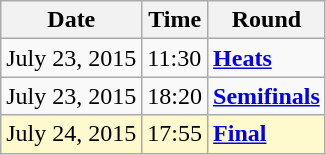<table class="wikitable">
<tr>
<th>Date</th>
<th>Time</th>
<th>Round</th>
</tr>
<tr>
<td>July 23, 2015</td>
<td>11:30</td>
<td><strong><a href='#'>Heats</a></strong></td>
</tr>
<tr>
<td>July 23, 2015</td>
<td>18:20</td>
<td><strong><a href='#'>Semifinals</a></strong></td>
</tr>
<tr style=background:lemonchiffon>
<td>July 24, 2015</td>
<td>17:55</td>
<td><strong><a href='#'>Final</a></strong></td>
</tr>
</table>
